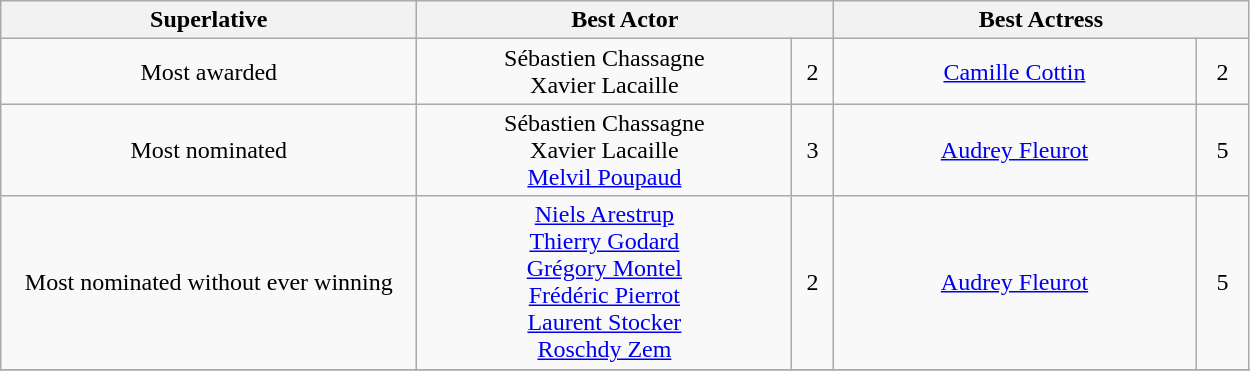<table class="wikitable" style="text-align: center">
<tr>
<th style="width:270px;"><strong>Superlative</strong></th>
<th colspan="2" style="width:270px;"><strong>Best Actor</strong></th>
<th colspan="2" style="width:270px;"><strong>Best Actress</strong></th>
</tr>
<tr>
<td>Most awarded</td>
<td>Sébastien Chassagne<br>Xavier Lacaille</td>
<td>2</td>
<td><a href='#'>Camille Cottin</a></td>
<td>2</td>
</tr>
<tr>
<td>Most nominated</td>
<td>Sébastien Chassagne<br>Xavier Lacaille<br><a href='#'>Melvil Poupaud</a></td>
<td>3</td>
<td><a href='#'>Audrey Fleurot</a></td>
<td>5</td>
</tr>
<tr>
<td>Most nominated without ever winning</td>
<td><a href='#'>Niels Arestrup</a><br><a href='#'>Thierry Godard</a><br><a href='#'>Grégory Montel</a><br><a href='#'>Frédéric Pierrot</a><br><a href='#'>Laurent Stocker</a><br><a href='#'>Roschdy Zem</a></td>
<td>2</td>
<td><a href='#'>Audrey Fleurot</a></td>
<td>5</td>
</tr>
<tr>
</tr>
</table>
